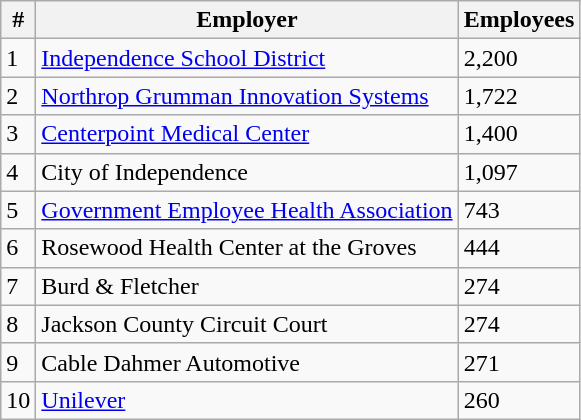<table class="wikitable">
<tr>
<th>#</th>
<th>Employer</th>
<th>Employees</th>
</tr>
<tr>
<td>1</td>
<td><a href='#'>Independence School District</a></td>
<td>2,200</td>
</tr>
<tr>
<td>2</td>
<td><a href='#'>Northrop Grumman Innovation Systems</a></td>
<td>1,722</td>
</tr>
<tr>
<td>3</td>
<td><a href='#'>Centerpoint Medical Center</a></td>
<td>1,400</td>
</tr>
<tr>
<td>4</td>
<td>City of Independence</td>
<td>1,097</td>
</tr>
<tr>
<td>5</td>
<td><a href='#'>Government Employee Health Association</a></td>
<td>743</td>
</tr>
<tr>
<td>6</td>
<td>Rosewood Health Center at the Groves</td>
<td>444</td>
</tr>
<tr>
<td>7</td>
<td>Burd & Fletcher</td>
<td>274</td>
</tr>
<tr>
<td>8</td>
<td>Jackson County Circuit Court</td>
<td>274</td>
</tr>
<tr>
<td>9</td>
<td>Cable Dahmer Automotive</td>
<td>271</td>
</tr>
<tr>
<td>10</td>
<td><a href='#'>Unilever</a></td>
<td>260</td>
</tr>
</table>
